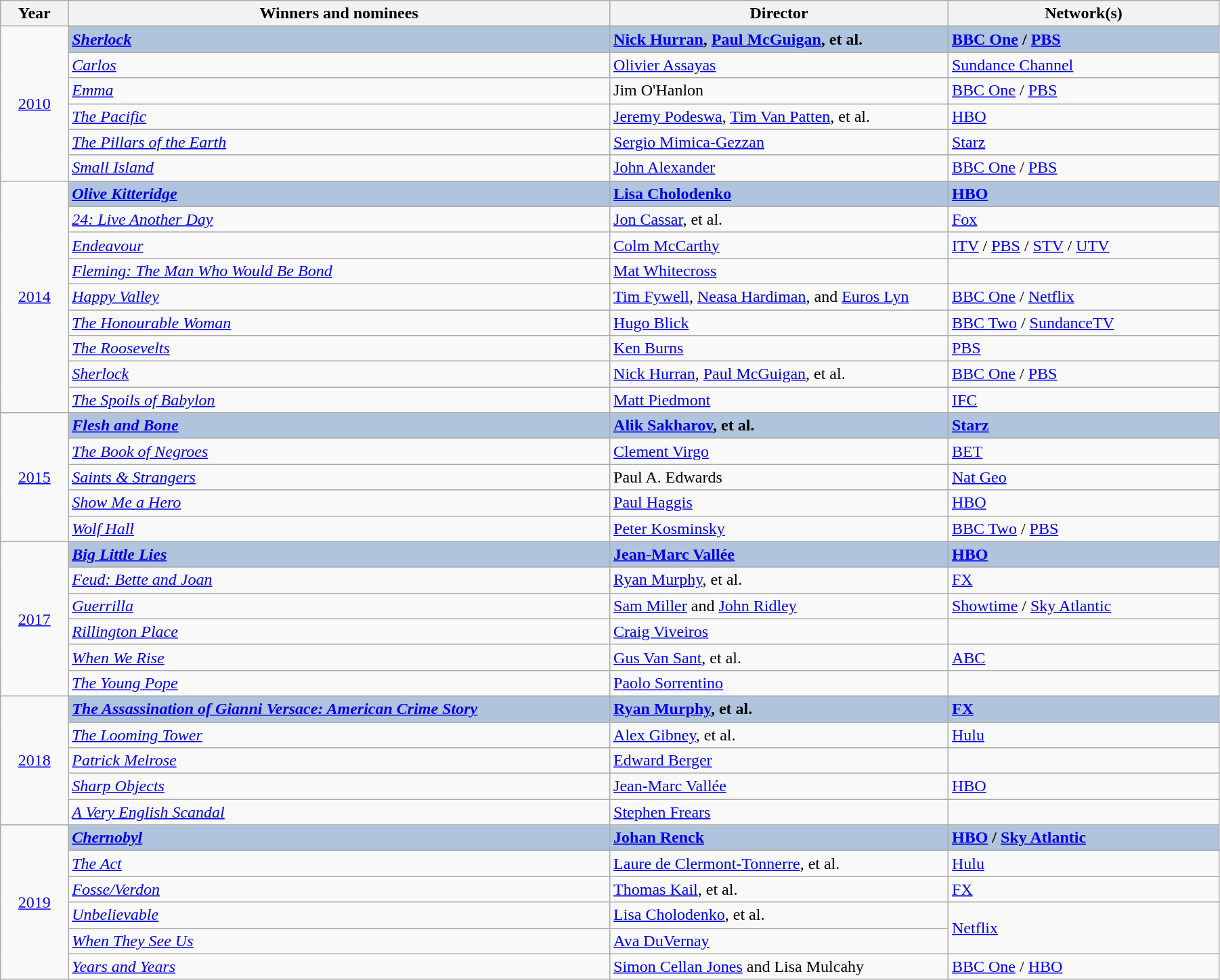<table class="wikitable" width="95%" cellpadding="5">
<tr>
<th style="width:5%;">Year</th>
<th style="width:40%;">Winners and nominees</th>
<th style="width:25%;">Director</th>
<th style="width:20%;">Network(s)</th>
</tr>
<tr>
<td rowspan="6" style="text-align:center;"><a href='#'>2010</a></td>
<td style="background:#B0C4DE;"><strong><em><a href='#'>Sherlock</a></em></strong></td>
<td style="background:#B0C4DE;"><strong><a href='#'>Nick Hurran</a>, <a href='#'>Paul McGuigan</a>, et al.</strong></td>
<td style="background:#B0C4DE;"><strong><a href='#'>BBC One</a> / <a href='#'>PBS</a></strong></td>
</tr>
<tr>
<td><em><a href='#'>Carlos</a></em></td>
<td><a href='#'>Olivier Assayas</a></td>
<td><a href='#'>Sundance Channel</a></td>
</tr>
<tr>
<td><em><a href='#'>Emma</a></em></td>
<td>Jim O'Hanlon</td>
<td><a href='#'>BBC One</a> / <a href='#'>PBS</a></td>
</tr>
<tr>
<td><em><a href='#'>The Pacific</a></em></td>
<td><a href='#'>Jeremy Podeswa</a>, <a href='#'>Tim Van Patten</a>, et al.</td>
<td><a href='#'>HBO</a></td>
</tr>
<tr>
<td><em><a href='#'>The Pillars of the Earth</a></em></td>
<td><a href='#'>Sergio Mimica-Gezzan</a></td>
<td><a href='#'>Starz</a></td>
</tr>
<tr>
<td><em><a href='#'>Small Island</a></em></td>
<td><a href='#'>John Alexander</a></td>
<td><a href='#'>BBC One</a> / <a href='#'>PBS</a></td>
</tr>
<tr>
<td rowspan="9" style="text-align:center;"><a href='#'>2014</a></td>
<td style="background:#B0C4DE;"><strong><em><a href='#'>Olive Kitteridge</a></em></strong></td>
<td style="background:#B0C4DE;"><strong><a href='#'>Lisa Cholodenko</a></strong></td>
<td style="background:#B0C4DE;"><strong><a href='#'>HBO</a></strong></td>
</tr>
<tr>
<td><em><a href='#'>24: Live Another Day</a></em></td>
<td><a href='#'>Jon Cassar</a>, et al.</td>
<td><a href='#'>Fox</a></td>
</tr>
<tr>
<td><em><a href='#'>Endeavour</a></em></td>
<td><a href='#'>Colm McCarthy</a></td>
<td><a href='#'>ITV</a> / <a href='#'>PBS</a> / <a href='#'>STV</a> / <a href='#'>UTV</a></td>
</tr>
<tr>
<td><em><a href='#'>Fleming: The Man Who Would Be Bond</a></em></td>
<td><a href='#'>Mat Whitecross</a></td>
<td></td>
</tr>
<tr>
<td><em><a href='#'>Happy Valley</a></em></td>
<td><a href='#'>Tim Fywell</a>, <a href='#'>Neasa Hardiman</a>, and <a href='#'>Euros Lyn</a></td>
<td><a href='#'>BBC One</a> / <a href='#'>Netflix</a></td>
</tr>
<tr>
<td><em><a href='#'>The Honourable Woman</a></em></td>
<td><a href='#'>Hugo Blick</a></td>
<td><a href='#'>BBC Two</a> / <a href='#'>SundanceTV</a></td>
</tr>
<tr>
<td><em><a href='#'>The Roosevelts</a></em></td>
<td><a href='#'>Ken Burns</a></td>
<td><a href='#'>PBS</a></td>
</tr>
<tr>
<td><em><a href='#'>Sherlock</a></em></td>
<td><a href='#'>Nick Hurran</a>, <a href='#'>Paul McGuigan</a>, et al.</td>
<td><a href='#'>BBC One</a> / <a href='#'>PBS</a></td>
</tr>
<tr>
<td><em><a href='#'>The Spoils of Babylon</a></em></td>
<td><a href='#'>Matt Piedmont</a></td>
<td><a href='#'>IFC</a></td>
</tr>
<tr>
<td rowspan="5" style="text-align:center;"><a href='#'>2015</a></td>
<td style="background:#B0C4DE;"><strong><em><a href='#'>Flesh and Bone</a></em></strong></td>
<td style="background:#B0C4DE;"><strong><a href='#'>Alik Sakharov</a>, et al.</strong></td>
<td style="background:#B0C4DE;"><strong><a href='#'>Starz</a></strong></td>
</tr>
<tr>
<td><em><a href='#'>The Book of Negroes</a></em></td>
<td><a href='#'>Clement Virgo</a></td>
<td><a href='#'>BET</a></td>
</tr>
<tr>
<td><em><a href='#'>Saints & Strangers</a></em></td>
<td>Paul A. Edwards</td>
<td><a href='#'>Nat Geo</a></td>
</tr>
<tr>
<td><em><a href='#'>Show Me a Hero</a></em></td>
<td><a href='#'>Paul Haggis</a></td>
<td><a href='#'>HBO</a></td>
</tr>
<tr>
<td><em><a href='#'>Wolf Hall</a></em></td>
<td><a href='#'>Peter Kosminsky</a></td>
<td><a href='#'>BBC Two</a> / <a href='#'>PBS</a></td>
</tr>
<tr>
<td rowspan="6" style="text-align:center;"><a href='#'>2017</a></td>
<td style="background:#B0C4DE;"><strong><em><a href='#'>Big Little Lies</a></em></strong></td>
<td style="background:#B0C4DE;"><strong><a href='#'>Jean-Marc Vallée</a></strong></td>
<td style="background:#B0C4DE;"><strong><a href='#'>HBO</a></strong></td>
</tr>
<tr>
<td><em><a href='#'>Feud: Bette and Joan</a></em></td>
<td><a href='#'>Ryan Murphy</a>, et al.</td>
<td><a href='#'>FX</a></td>
</tr>
<tr>
<td><em><a href='#'>Guerrilla</a></em></td>
<td><a href='#'>Sam Miller</a> and <a href='#'>John Ridley</a></td>
<td><a href='#'>Showtime</a> / <a href='#'>Sky Atlantic</a></td>
</tr>
<tr>
<td><em><a href='#'>Rillington Place</a></em></td>
<td><a href='#'>Craig Viveiros</a></td>
<td></td>
</tr>
<tr>
<td><em><a href='#'>When We Rise</a></em></td>
<td><a href='#'>Gus Van Sant</a>, et al.</td>
<td><a href='#'>ABC</a></td>
</tr>
<tr>
<td><em><a href='#'>The Young Pope</a></em></td>
<td><a href='#'>Paolo Sorrentino</a></td>
<td></td>
</tr>
<tr>
<td rowspan="5" style="text-align:center;"><a href='#'>2018</a></td>
<td style="background:#B0C4DE;"><strong><em><a href='#'>The Assassination of Gianni Versace: American Crime Story</a></em></strong></td>
<td style="background:#B0C4DE;"><strong><a href='#'>Ryan Murphy</a>, et al.</strong></td>
<td style="background:#B0C4DE;"><strong><a href='#'>FX</a></strong></td>
</tr>
<tr>
<td><em><a href='#'>The Looming Tower</a></em></td>
<td><a href='#'>Alex Gibney</a>, et al.</td>
<td><a href='#'>Hulu</a></td>
</tr>
<tr>
<td><em><a href='#'>Patrick Melrose</a></em></td>
<td><a href='#'>Edward Berger</a></td>
<td></td>
</tr>
<tr>
<td><em><a href='#'>Sharp Objects</a></em></td>
<td><a href='#'>Jean-Marc Vallée</a></td>
<td><a href='#'>HBO</a></td>
</tr>
<tr>
<td><em><a href='#'>A Very English Scandal</a></em></td>
<td><a href='#'>Stephen Frears</a></td>
<td></td>
</tr>
<tr>
<td rowspan="6" style="text-align:center;"><a href='#'>2019</a></td>
<td style="background:#B0C4DE;"><strong><em><a href='#'>Chernobyl</a></em></strong></td>
<td style="background:#B0C4DE;"><strong><a href='#'>Johan Renck</a></strong></td>
<td style="background:#B0C4DE;"><strong><a href='#'>HBO</a> / <a href='#'>Sky Atlantic</a></strong></td>
</tr>
<tr>
<td><em><a href='#'>The Act</a></em></td>
<td><a href='#'>Laure de Clermont-Tonnerre</a>, et al.</td>
<td><a href='#'>Hulu</a></td>
</tr>
<tr>
<td><em><a href='#'>Fosse/Verdon</a></em></td>
<td><a href='#'>Thomas Kail</a>, et al.</td>
<td><a href='#'>FX</a></td>
</tr>
<tr>
<td><em><a href='#'>Unbelievable</a></em></td>
<td><a href='#'>Lisa Cholodenko</a>, et al.</td>
<td rowspan="2"><a href='#'>Netflix</a></td>
</tr>
<tr>
<td><em><a href='#'>When They See Us</a></em></td>
<td><a href='#'>Ava DuVernay</a></td>
</tr>
<tr>
<td><em><a href='#'>Years and Years</a></em></td>
<td><a href='#'>Simon Cellan Jones</a> and Lisa Mulcahy</td>
<td><a href='#'>BBC One</a> / <a href='#'>HBO</a></td>
</tr>
</table>
